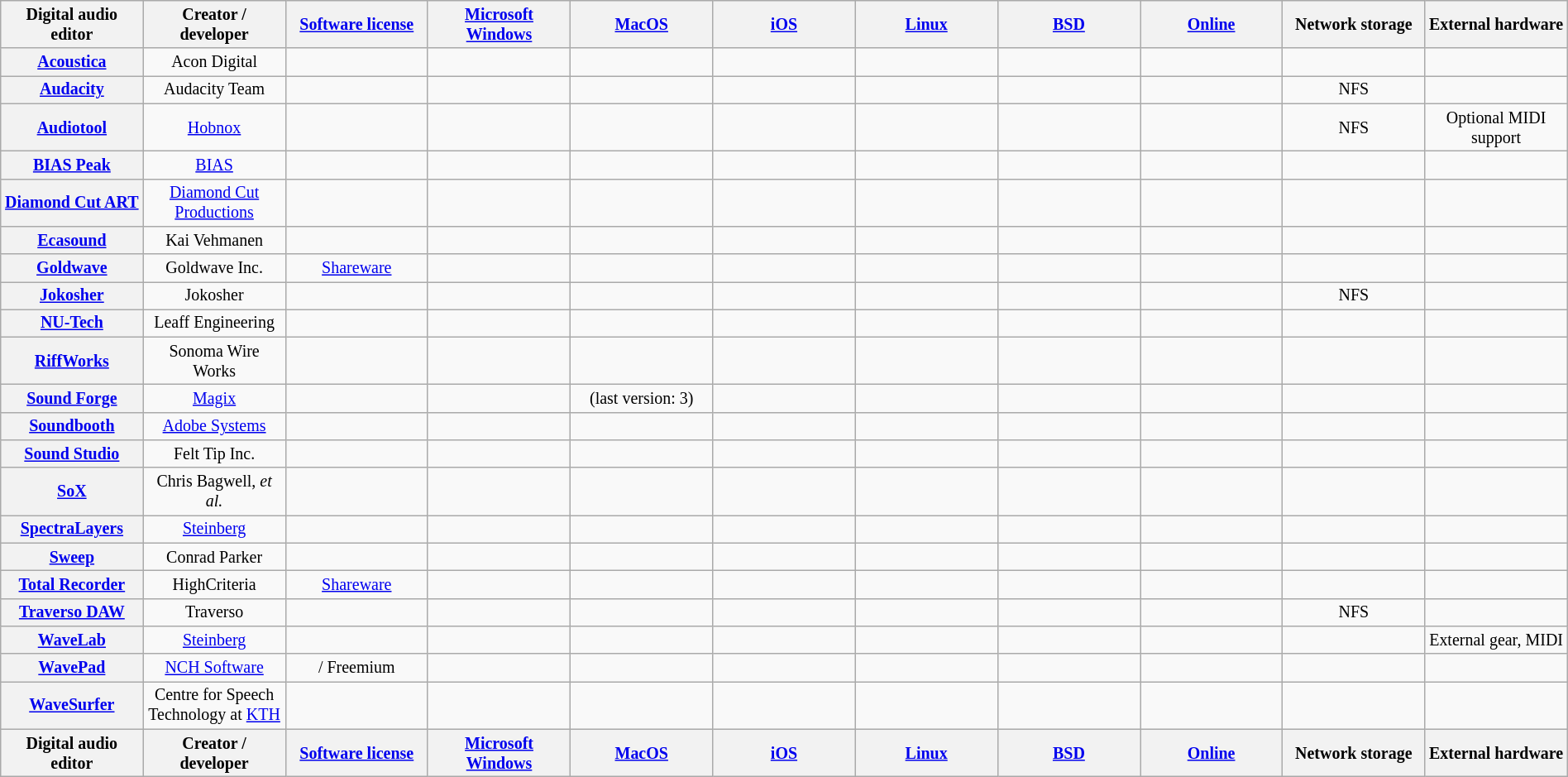<table class="wikitable sortable" style="width: 100%; text-align: center; font-size: smaller; table-layout: fixed;">
<tr>
<th>Digital audio editor</th>
<th>Creator / developer</th>
<th><a href='#'>Software license</a></th>
<th><a href='#'>Microsoft Windows</a></th>
<th><a href='#'>MacOS</a></th>
<th><a href='#'>iOS</a></th>
<th><a href='#'>Linux</a></th>
<th><a href='#'>BSD</a></th>
<th><a href='#'>Online</a></th>
<th>Network storage</th>
<th>External hardware</th>
</tr>
<tr>
<th><a href='#'>Acoustica</a></th>
<td>Acon Digital</td>
<td></td>
<td></td>
<td></td>
<td></td>
<td></td>
<td></td>
<td></td>
<td></td>
<td></td>
</tr>
<tr>
<th><a href='#'>Audacity</a></th>
<td>Audacity Team</td>
<td></td>
<td></td>
<td></td>
<td></td>
<td></td>
<td></td>
<td></td>
<td>NFS</td>
<td></td>
</tr>
<tr>
<th><a href='#'>Audiotool</a></th>
<td><a href='#'>Hobnox</a></td>
<td></td>
<td></td>
<td></td>
<td></td>
<td></td>
<td></td>
<td></td>
<td>NFS</td>
<td>Optional MIDI support</td>
</tr>
<tr>
<th><a href='#'>BIAS Peak</a></th>
<td><a href='#'>BIAS</a></td>
<td></td>
<td></td>
<td></td>
<td></td>
<td></td>
<td></td>
<td></td>
<td></td>
<td></td>
</tr>
<tr>
<th><a href='#'>Diamond Cut ART</a></th>
<td><a href='#'>Diamond Cut Productions</a></td>
<td></td>
<td></td>
<td></td>
<td></td>
<td></td>
<td></td>
<td></td>
<td></td>
<td></td>
</tr>
<tr>
<th><a href='#'>Ecasound</a></th>
<td>Kai Vehmanen</td>
<td></td>
<td></td>
<td></td>
<td></td>
<td></td>
<td></td>
<td></td>
<td></td>
<td></td>
</tr>
<tr>
<th><a href='#'>Goldwave</a></th>
<td>Goldwave Inc.</td>
<td> <a href='#'>Shareware</a></td>
<td></td>
<td></td>
<td></td>
<td></td>
<td></td>
<td></td>
<td></td>
<td></td>
</tr>
<tr>
<th><a href='#'>Jokosher</a></th>
<td>Jokosher</td>
<td></td>
<td></td>
<td></td>
<td></td>
<td></td>
<td></td>
<td></td>
<td>NFS</td>
<td></td>
</tr>
<tr>
<th><a href='#'>NU-Tech</a></th>
<td>Leaff Engineering</td>
<td></td>
<td></td>
<td></td>
<td></td>
<td></td>
<td></td>
<td></td>
<td></td>
<td></td>
</tr>
<tr>
<th><a href='#'>RiffWorks</a></th>
<td>Sonoma Wire Works</td>
<td></td>
<td></td>
<td></td>
<td></td>
<td></td>
<td></td>
<td></td>
<td></td>
<td></td>
</tr>
<tr>
<th><a href='#'>Sound Forge</a></th>
<td><a href='#'>Magix</a></td>
<td></td>
<td></td>
<td> (last version: 3)</td>
<td></td>
<td></td>
<td></td>
<td></td>
<td></td>
<td></td>
</tr>
<tr>
<th><a href='#'>Soundbooth</a></th>
<td><a href='#'>Adobe Systems</a></td>
<td></td>
<td></td>
<td></td>
<td></td>
<td></td>
<td></td>
<td></td>
<td></td>
<td></td>
</tr>
<tr>
<th><a href='#'>Sound Studio</a></th>
<td>Felt Tip Inc.</td>
<td></td>
<td></td>
<td></td>
<td></td>
<td></td>
<td></td>
<td></td>
<td></td>
<td></td>
</tr>
<tr>
<th><a href='#'>SoX</a></th>
<td>Chris Bagwell, <em>et al.</em></td>
<td></td>
<td></td>
<td></td>
<td></td>
<td></td>
<td></td>
<td></td>
<td></td>
<td></td>
</tr>
<tr>
<th><a href='#'>SpectraLayers</a></th>
<td><a href='#'>Steinberg</a></td>
<td></td>
<td></td>
<td></td>
<td></td>
<td></td>
<td></td>
<td></td>
<td></td>
<td></td>
</tr>
<tr>
<th><a href='#'>Sweep</a></th>
<td>Conrad Parker</td>
<td></td>
<td></td>
<td></td>
<td></td>
<td></td>
<td></td>
<td></td>
<td></td>
<td></td>
</tr>
<tr>
<th><a href='#'>Total Recorder</a></th>
<td>HighCriteria</td>
<td> <a href='#'>Shareware</a></td>
<td></td>
<td></td>
<td></td>
<td></td>
<td></td>
<td></td>
<td></td>
<td></td>
</tr>
<tr>
<th><a href='#'>Traverso DAW</a></th>
<td>Traverso</td>
<td></td>
<td></td>
<td></td>
<td></td>
<td></td>
<td></td>
<td></td>
<td>NFS</td>
<td></td>
</tr>
<tr>
<th><a href='#'>WaveLab</a></th>
<td><a href='#'>Steinberg</a></td>
<td></td>
<td></td>
<td></td>
<td></td>
<td></td>
<td></td>
<td></td>
<td></td>
<td>External gear, MIDI</td>
</tr>
<tr>
<th><a href='#'>WavePad</a></th>
<td><a href='#'>NCH Software</a></td>
<td> / Freemium</td>
<td></td>
<td></td>
<td></td>
<td></td>
<td></td>
<td></td>
<td></td>
<td></td>
</tr>
<tr>
<th><a href='#'>WaveSurfer</a></th>
<td>Centre for Speech Technology at <a href='#'>KTH</a></td>
<td></td>
<td></td>
<td></td>
<td></td>
<td></td>
<td></td>
<td></td>
<td></td>
<td></td>
</tr>
<tr>
<th>Digital audio editor</th>
<th>Creator / developer</th>
<th><a href='#'>Software license</a></th>
<th><a href='#'>Microsoft Windows</a></th>
<th><a href='#'>MacOS</a></th>
<th><a href='#'>iOS</a></th>
<th><a href='#'>Linux</a></th>
<th><a href='#'>BSD</a></th>
<th><a href='#'>Online</a></th>
<th>Network storage</th>
<th>External hardware</th>
</tr>
</table>
